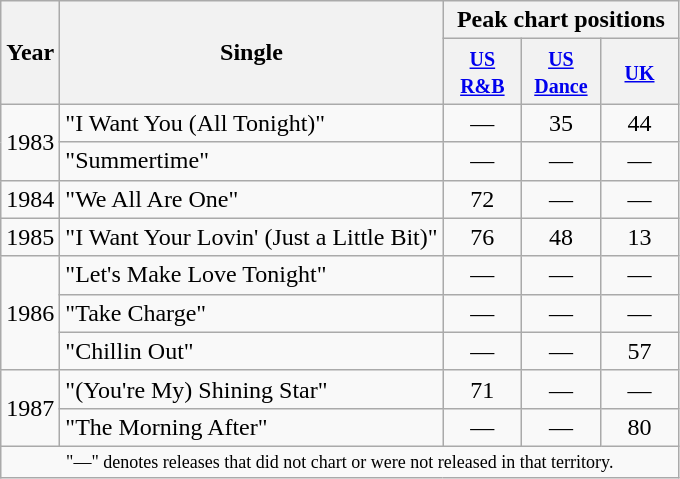<table class="wikitable">
<tr>
<th scope="col" rowspan="2">Year</th>
<th scope="col" rowspan="2">Single</th>
<th scope="col" colspan="3">Peak chart positions</th>
</tr>
<tr>
<th style="width:45px;"><small><a href='#'>US R&B</a></small><br></th>
<th style="width:45px;"><small><a href='#'>US Dance</a></small><br></th>
<th style="width:45px;"><small><a href='#'>UK</a></small><br></th>
</tr>
<tr>
<td rowspan="2">1983</td>
<td>"I Want You (All Tonight)"</td>
<td align=center>―</td>
<td align=center>35</td>
<td align=center>44</td>
</tr>
<tr>
<td>"Summertime"</td>
<td align=center>―</td>
<td align=center>―</td>
<td align=center>―</td>
</tr>
<tr>
<td rowspan="1">1984</td>
<td>"We All Are One"</td>
<td align=center>72</td>
<td align=center>―</td>
<td align=center>―</td>
</tr>
<tr>
<td rowspan="1">1985</td>
<td>"I Want Your Lovin' (Just a Little Bit)"</td>
<td align=center>76</td>
<td align=center>48</td>
<td align=center>13</td>
</tr>
<tr>
<td rowspan="3">1986</td>
<td>"Let's Make Love Tonight"</td>
<td align=center>―</td>
<td align=center>―</td>
<td align=center>―</td>
</tr>
<tr>
<td>"Take Charge"</td>
<td align=center>―</td>
<td align=center>―</td>
<td align=center>―</td>
</tr>
<tr>
<td>"Chillin Out"</td>
<td align=center>―</td>
<td align=center>―</td>
<td align=center>57</td>
</tr>
<tr>
<td rowspan="2">1987</td>
<td>"(You're My) Shining Star"</td>
<td align=center>71</td>
<td align=center>―</td>
<td align=center>―</td>
</tr>
<tr>
<td>"The Morning After"</td>
<td align=center>―</td>
<td align=center>―</td>
<td align=center>80</td>
</tr>
<tr>
<td colspan="5" style="text-align:center; font-size:9pt;">"—" denotes releases that did not chart or were not released in that territory.</td>
</tr>
</table>
